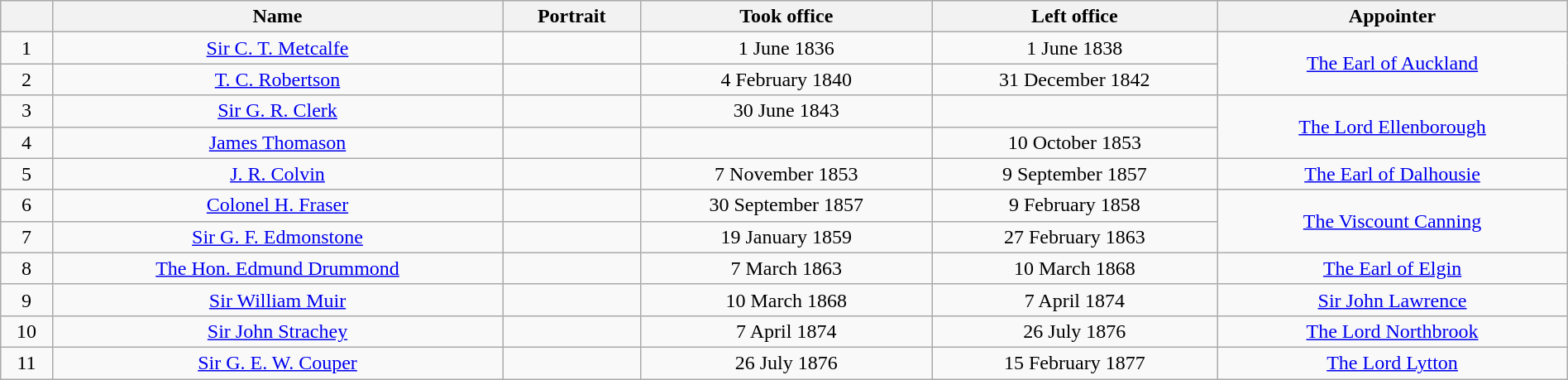<table class="wikitable" width="100%" style="text-align:center;">
<tr>
<th></th>
<th>Name</th>
<th>Portrait</th>
<th>Took office</th>
<th>Left office</th>
<th>Appointer<br></th>
</tr>
<tr>
<td>1</td>
<td><a href='#'>Sir C. T. Metcalfe</a></td>
<td></td>
<td>1 June 1836</td>
<td>1 June 1838</td>
<td rowspan = 2><a href='#'>The Earl of Auckland</a></td>
</tr>
<tr>
<td>2</td>
<td><a href='#'>T. C. Robertson</a></td>
<td></td>
<td>4 February 1840</td>
<td>31 December 1842</td>
</tr>
<tr>
<td>3</td>
<td><a href='#'>Sir G. R. Clerk</a></td>
<td></td>
<td>30 June 1843</td>
<td></td>
<td rowspan = 2><a href='#'>The Lord Ellenborough</a></td>
</tr>
<tr>
<td>4</td>
<td><a href='#'>James Thomason</a></td>
<td></td>
<td></td>
<td>10 October 1853</td>
</tr>
<tr>
<td>5</td>
<td><a href='#'>J. R. Colvin</a></td>
<td></td>
<td>7 November 1853</td>
<td>9 September 1857</td>
<td><a href='#'>The Earl of Dalhousie</a></td>
</tr>
<tr>
<td>6</td>
<td><a href='#'>Colonel H. Fraser</a></td>
<td></td>
<td>30 September 1857</td>
<td>9 February 1858</td>
<td rowspan = 2><a href='#'>The Viscount Canning</a></td>
</tr>
<tr>
<td>7</td>
<td><a href='#'>Sir G. F. Edmonstone</a></td>
<td></td>
<td>19 January 1859</td>
<td>27 February 1863</td>
</tr>
<tr>
<td>8</td>
<td><a href='#'>The Hon. Edmund Drummond</a></td>
<td></td>
<td>7 March 1863</td>
<td>10 March 1868</td>
<td><a href='#'>The Earl of Elgin</a></td>
</tr>
<tr>
<td>9</td>
<td><a href='#'>Sir William Muir</a></td>
<td></td>
<td>10 March 1868</td>
<td>7 April 1874</td>
<td><a href='#'>Sir John Lawrence</a></td>
</tr>
<tr>
<td>10</td>
<td><a href='#'>Sir John Strachey</a></td>
<td></td>
<td>7 April 1874</td>
<td>26 July 1876</td>
<td><a href='#'>The Lord Northbrook</a></td>
</tr>
<tr>
<td>11</td>
<td><a href='#'>Sir G. E. W. Couper</a></td>
<td></td>
<td>26 July 1876</td>
<td>15 February 1877</td>
<td><a href='#'>The Lord Lytton</a></td>
</tr>
</table>
